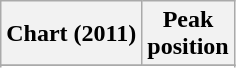<table class="wikitable sortable plainrowheaders">
<tr>
<th>Chart (2011)</th>
<th>Peak<br>position</th>
</tr>
<tr>
</tr>
<tr>
</tr>
</table>
